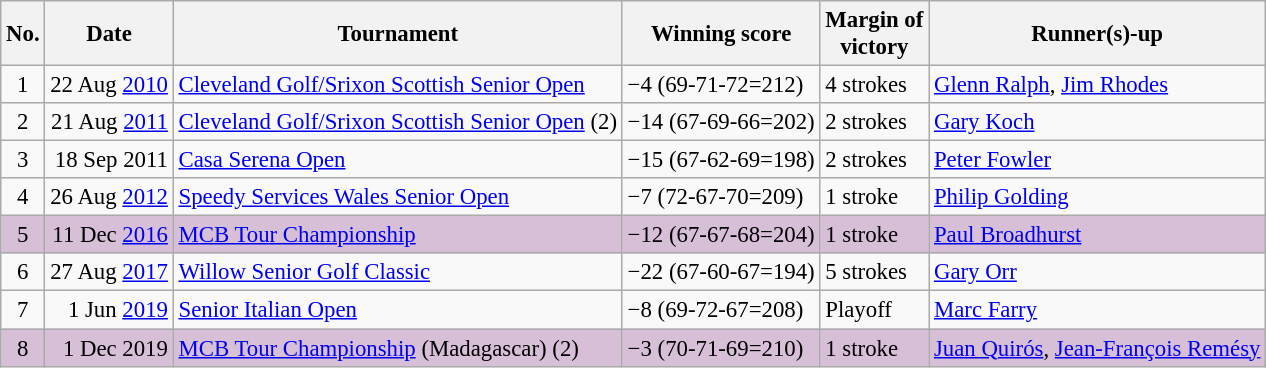<table class="wikitable" style="font-size:95%;">
<tr>
<th>No.</th>
<th>Date</th>
<th>Tournament</th>
<th>Winning score</th>
<th>Margin of<br>victory</th>
<th>Runner(s)-up</th>
</tr>
<tr>
<td align=center>1</td>
<td align=right>22 Aug <a href='#'>2010</a></td>
<td><a href='#'>Cleveland Golf/Srixon Scottish Senior Open</a></td>
<td>−4 (69-71-72=212)</td>
<td>4 strokes</td>
<td> <a href='#'>Glenn Ralph</a>,  <a href='#'>Jim Rhodes</a></td>
</tr>
<tr>
<td align=center>2</td>
<td align=right>21 Aug <a href='#'>2011</a></td>
<td><a href='#'>Cleveland Golf/Srixon Scottish Senior Open</a> (2)</td>
<td>−14 (67-69-66=202)</td>
<td>2 strokes</td>
<td> <a href='#'>Gary Koch</a></td>
</tr>
<tr>
<td align=center>3</td>
<td align=right>18 Sep 2011</td>
<td><a href='#'>Casa Serena Open</a></td>
<td>−15 (67-62-69=198)</td>
<td>2 strokes</td>
<td> <a href='#'>Peter Fowler</a></td>
</tr>
<tr>
<td align=center>4</td>
<td align=right>26 Aug <a href='#'>2012</a></td>
<td><a href='#'>Speedy Services Wales Senior Open</a></td>
<td>−7 (72-67-70=209)</td>
<td>1 stroke</td>
<td> <a href='#'>Philip Golding</a></td>
</tr>
<tr style="background:thistle;">
<td align=center>5</td>
<td align=right>11 Dec <a href='#'>2016</a></td>
<td><a href='#'>MCB Tour Championship</a></td>
<td>−12 (67-67-68=204)</td>
<td>1 stroke</td>
<td> <a href='#'>Paul Broadhurst</a></td>
</tr>
<tr>
<td align=center>6</td>
<td align=right>27 Aug <a href='#'>2017</a></td>
<td><a href='#'>Willow Senior Golf Classic</a></td>
<td>−22 (67-60-67=194)</td>
<td>5 strokes</td>
<td> <a href='#'>Gary Orr</a></td>
</tr>
<tr>
<td align=center>7</td>
<td align=right>1 Jun <a href='#'>2019</a></td>
<td><a href='#'>Senior Italian Open</a></td>
<td>−8 (69-72-67=208)</td>
<td>Playoff</td>
<td> <a href='#'>Marc Farry</a></td>
</tr>
<tr style="background:thistle;">
<td align=center>8</td>
<td align=right>1 Dec 2019</td>
<td><a href='#'>MCB Tour Championship</a> (Madagascar) (2)</td>
<td>−3 (70-71-69=210)</td>
<td>1 stroke</td>
<td> <a href='#'>Juan Quirós</a>,  <a href='#'>Jean-François Remésy</a></td>
</tr>
</table>
